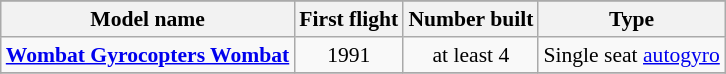<table class="wikitable" align=center style="font-size:90%;">
<tr>
</tr>
<tr style="background:#efefef;">
<th>Model name</th>
<th>First flight</th>
<th>Number built</th>
<th>Type</th>
</tr>
<tr>
<td align=left><strong><a href='#'>Wombat Gyrocopters Wombat</a></strong></td>
<td align=center>1991</td>
<td align=center>at least 4</td>
<td align=left>Single seat <a href='#'>autogyro</a></td>
</tr>
<tr>
</tr>
</table>
